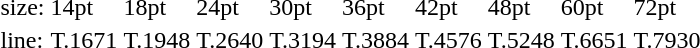<table style="margin-left:40px;">
<tr>
<td>size:</td>
<td>14pt</td>
<td>18pt</td>
<td>24pt</td>
<td>30pt</td>
<td>36pt</td>
<td>42pt</td>
<td>48pt</td>
<td>60pt</td>
<td>72pt</td>
</tr>
<tr>
<td>line:</td>
<td>T.1671</td>
<td>T.1948</td>
<td>T.2640</td>
<td>T.3194</td>
<td>T.3884</td>
<td>T.4576</td>
<td>T.5248</td>
<td>T.6651</td>
<td>T.7930</td>
</tr>
</table>
